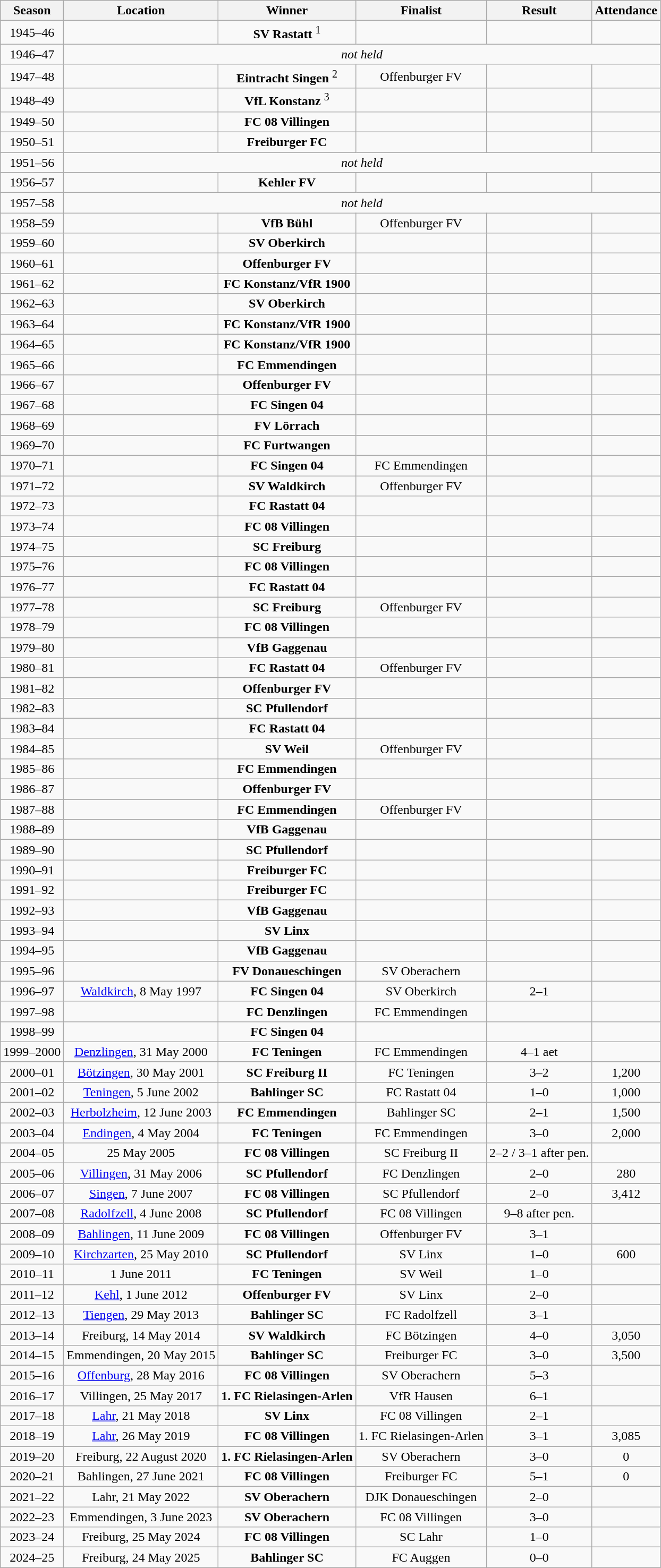<table class="wikitable">
<tr>
<th>Season</th>
<th>Location</th>
<th>Winner</th>
<th>Finalist</th>
<th>Result</th>
<th>Attendance</th>
</tr>
<tr align="center">
<td>1945–46</td>
<td></td>
<td><strong>SV Rastatt</strong> <sup>1</sup></td>
<td></td>
<td></td>
<td></td>
</tr>
<tr align="center">
<td>1946–47</td>
<td colspan=5><em>not held</em></td>
</tr>
<tr align="center">
<td>1947–48</td>
<td></td>
<td><strong>Eintracht Singen</strong> <sup>2</sup></td>
<td>Offenburger FV</td>
<td></td>
<td></td>
</tr>
<tr align="center">
<td>1948–49</td>
<td></td>
<td><strong>VfL Konstanz</strong> <sup>3</sup></td>
<td></td>
<td></td>
<td></td>
</tr>
<tr align="center">
<td>1949–50</td>
<td></td>
<td><strong>FC 08 Villingen</strong></td>
<td></td>
<td></td>
<td></td>
</tr>
<tr align="center">
<td>1950–51</td>
<td></td>
<td><strong>Freiburger FC</strong></td>
<td></td>
<td></td>
<td></td>
</tr>
<tr align="center">
<td>1951–56</td>
<td colspan=5><em>not held</em></td>
</tr>
<tr align="center">
<td>1956–57</td>
<td></td>
<td><strong>Kehler FV</strong></td>
<td></td>
<td></td>
<td></td>
</tr>
<tr align="center">
<td>1957–58</td>
<td colspan=5><em>not held</em></td>
</tr>
<tr align="center">
<td>1958–59</td>
<td></td>
<td><strong>VfB Bühl</strong></td>
<td>Offenburger FV</td>
<td></td>
<td></td>
</tr>
<tr align="center">
<td>1959–60</td>
<td></td>
<td><strong>SV Oberkirch</strong></td>
<td></td>
<td></td>
<td></td>
</tr>
<tr align="center">
<td>1960–61</td>
<td></td>
<td><strong>Offenburger FV</strong></td>
<td></td>
<td></td>
<td></td>
</tr>
<tr align="center">
<td>1961–62</td>
<td></td>
<td><strong>FC Konstanz/VfR 1900</strong></td>
<td></td>
<td></td>
<td></td>
</tr>
<tr align="center">
<td>1962–63</td>
<td></td>
<td><strong>SV Oberkirch</strong></td>
<td></td>
<td></td>
<td></td>
</tr>
<tr align="center">
<td>1963–64</td>
<td></td>
<td><strong>FC Konstanz/VfR 1900</strong></td>
<td></td>
<td></td>
<td></td>
</tr>
<tr align="center">
<td>1964–65</td>
<td></td>
<td><strong>FC Konstanz/VfR 1900</strong></td>
<td></td>
<td></td>
<td></td>
</tr>
<tr align="center">
<td>1965–66</td>
<td></td>
<td><strong>FC Emmendingen</strong></td>
<td></td>
<td></td>
<td></td>
</tr>
<tr align="center">
<td>1966–67</td>
<td></td>
<td><strong>Offenburger FV</strong></td>
<td></td>
<td></td>
<td></td>
</tr>
<tr align="center">
<td>1967–68</td>
<td></td>
<td><strong>FC Singen 04</strong></td>
<td></td>
<td></td>
<td></td>
</tr>
<tr align="center">
<td>1968–69</td>
<td></td>
<td><strong>FV Lörrach</strong></td>
<td></td>
<td></td>
<td></td>
</tr>
<tr align="center">
<td>1969–70</td>
<td></td>
<td><strong>FC Furtwangen</strong></td>
<td></td>
<td></td>
<td></td>
</tr>
<tr align="center">
<td>1970–71</td>
<td></td>
<td><strong>FC Singen 04</strong></td>
<td>FC Emmendingen</td>
<td></td>
<td></td>
</tr>
<tr align="center">
<td>1971–72</td>
<td></td>
<td><strong>SV Waldkirch</strong></td>
<td>Offenburger FV</td>
<td></td>
<td></td>
</tr>
<tr align="center">
<td>1972–73</td>
<td></td>
<td><strong>FC Rastatt 04</strong></td>
<td></td>
<td></td>
<td></td>
</tr>
<tr align="center">
<td>1973–74</td>
<td></td>
<td><strong>FC 08 Villingen</strong></td>
<td></td>
<td></td>
<td></td>
</tr>
<tr align="center">
<td>1974–75</td>
<td></td>
<td><strong>SC Freiburg</strong></td>
<td></td>
<td></td>
<td></td>
</tr>
<tr align="center">
<td>1975–76</td>
<td></td>
<td><strong>FC 08 Villingen</strong></td>
<td></td>
<td></td>
<td></td>
</tr>
<tr align="center">
<td>1976–77</td>
<td></td>
<td><strong>FC Rastatt 04</strong></td>
<td></td>
<td></td>
<td></td>
</tr>
<tr align="center">
<td>1977–78</td>
<td></td>
<td><strong>SC Freiburg</strong></td>
<td>Offenburger FV</td>
<td></td>
<td></td>
</tr>
<tr align="center">
<td>1978–79</td>
<td></td>
<td><strong>FC 08 Villingen</strong></td>
<td></td>
<td></td>
<td></td>
</tr>
<tr align="center">
<td>1979–80</td>
<td></td>
<td><strong>VfB Gaggenau</strong></td>
<td></td>
<td></td>
<td></td>
</tr>
<tr align="center">
<td>1980–81</td>
<td></td>
<td><strong>FC Rastatt 04</strong></td>
<td>Offenburger FV</td>
<td></td>
<td></td>
</tr>
<tr align="center">
<td>1981–82</td>
<td></td>
<td><strong>Offenburger FV</strong></td>
<td></td>
<td></td>
<td></td>
</tr>
<tr align="center">
<td>1982–83</td>
<td></td>
<td><strong>SC Pfullendorf</strong></td>
<td></td>
<td></td>
<td></td>
</tr>
<tr align="center">
<td>1983–84</td>
<td></td>
<td><strong>FC Rastatt 04</strong></td>
<td></td>
<td></td>
<td></td>
</tr>
<tr align="center">
<td>1984–85</td>
<td></td>
<td><strong>SV Weil</strong></td>
<td>Offenburger FV</td>
<td></td>
<td></td>
</tr>
<tr align="center">
<td>1985–86</td>
<td></td>
<td><strong>FC Emmendingen</strong></td>
<td></td>
<td></td>
<td></td>
</tr>
<tr align="center">
<td>1986–87</td>
<td></td>
<td><strong>Offenburger FV</strong></td>
<td></td>
<td></td>
<td></td>
</tr>
<tr align="center">
<td>1987–88</td>
<td></td>
<td><strong>FC Emmendingen</strong></td>
<td>Offenburger FV</td>
<td></td>
<td></td>
</tr>
<tr align="center">
<td>1988–89</td>
<td></td>
<td><strong>VfB Gaggenau</strong></td>
<td></td>
<td></td>
<td></td>
</tr>
<tr align="center">
<td>1989–90</td>
<td></td>
<td><strong>SC Pfullendorf</strong></td>
<td></td>
<td></td>
<td></td>
</tr>
<tr align="center">
<td>1990–91</td>
<td></td>
<td><strong>Freiburger FC</strong></td>
<td></td>
<td></td>
<td></td>
</tr>
<tr align="center">
<td>1991–92</td>
<td></td>
<td><strong>Freiburger FC</strong></td>
<td></td>
<td></td>
<td></td>
</tr>
<tr align="center">
<td>1992–93</td>
<td></td>
<td><strong>VfB Gaggenau</strong></td>
<td></td>
<td></td>
<td></td>
</tr>
<tr align="center">
<td>1993–94</td>
<td></td>
<td><strong>SV Linx</strong></td>
<td></td>
<td></td>
<td></td>
</tr>
<tr align="center">
<td>1994–95</td>
<td></td>
<td><strong>VfB Gaggenau</strong></td>
<td></td>
<td></td>
<td></td>
</tr>
<tr align="center">
<td>1995–96</td>
<td></td>
<td><strong>FV Donaueschingen</strong></td>
<td>SV Oberachern</td>
<td></td>
<td></td>
</tr>
<tr align="center">
<td>1996–97</td>
<td><a href='#'>Waldkirch</a>, 8 May 1997</td>
<td><strong>FC Singen 04</strong></td>
<td>SV Oberkirch</td>
<td>2–1</td>
<td></td>
</tr>
<tr align="center">
<td>1997–98</td>
<td></td>
<td><strong>FC Denzlingen</strong></td>
<td>FC Emmendingen</td>
<td></td>
<td></td>
</tr>
<tr align="center">
<td>1998–99</td>
<td></td>
<td><strong>FC Singen 04</strong></td>
<td></td>
<td></td>
<td></td>
</tr>
<tr align="center">
<td>1999–2000</td>
<td><a href='#'>Denzlingen</a>, 31 May 2000</td>
<td><strong>FC Teningen</strong></td>
<td>FC Emmendingen</td>
<td>4–1 aet</td>
<td></td>
</tr>
<tr align="center">
<td>2000–01</td>
<td><a href='#'>Bötzingen</a>, 30 May 2001</td>
<td><strong>SC Freiburg II</strong></td>
<td>FC Teningen</td>
<td>3–2</td>
<td>1,200</td>
</tr>
<tr align="center">
<td>2001–02</td>
<td><a href='#'>Teningen</a>, 5 June 2002</td>
<td><strong>Bahlinger SC</strong></td>
<td>FC Rastatt 04</td>
<td>1–0</td>
<td>1,000</td>
</tr>
<tr align="center">
<td>2002–03</td>
<td><a href='#'>Herbolzheim</a>, 12 June 2003</td>
<td><strong>FC Emmendingen</strong></td>
<td>Bahlinger SC</td>
<td>2–1</td>
<td>1,500</td>
</tr>
<tr align="center">
<td>2003–04</td>
<td><a href='#'>Endingen</a>, 4 May 2004</td>
<td><strong>FC Teningen</strong></td>
<td>FC Emmendingen</td>
<td>3–0</td>
<td>2,000</td>
</tr>
<tr align="center">
<td>2004–05</td>
<td>25 May 2005</td>
<td><strong>FC 08 Villingen</strong></td>
<td>SC Freiburg II</td>
<td>2–2 / 3–1 after pen.</td>
<td></td>
</tr>
<tr align="center">
<td>2005–06</td>
<td><a href='#'>Villingen</a>, 31 May 2006</td>
<td><strong>SC Pfullendorf</strong></td>
<td>FC Denzlingen</td>
<td>2–0</td>
<td>280</td>
</tr>
<tr align="center">
<td>2006–07</td>
<td><a href='#'>Singen</a>, 7 June 2007</td>
<td><strong>FC 08 Villingen</strong></td>
<td>SC Pfullendorf</td>
<td>2–0</td>
<td>3,412</td>
</tr>
<tr align="center">
<td>2007–08</td>
<td><a href='#'>Radolfzell</a>, 4 June 2008</td>
<td><strong>SC Pfullendorf</strong></td>
<td>FC 08 Villingen</td>
<td>9–8 after pen.</td>
<td></td>
</tr>
<tr align="center">
<td>2008–09</td>
<td><a href='#'>Bahlingen</a>, 11 June 2009</td>
<td><strong>FC 08 Villingen</strong></td>
<td>Offenburger FV</td>
<td>3–1</td>
<td></td>
</tr>
<tr align="center">
<td>2009–10</td>
<td><a href='#'>Kirchzarten</a>, 25 May 2010</td>
<td><strong>SC Pfullendorf</strong></td>
<td>SV Linx</td>
<td>1–0</td>
<td>600</td>
</tr>
<tr align="center">
<td>2010–11</td>
<td>1 June 2011</td>
<td><strong>FC Teningen</strong></td>
<td>SV Weil</td>
<td>1–0</td>
<td></td>
</tr>
<tr align="center">
<td>2011–12</td>
<td><a href='#'>Kehl</a>, 1 June 2012</td>
<td><strong>Offenburger FV</strong></td>
<td>SV Linx</td>
<td>2–0</td>
<td></td>
</tr>
<tr align="center">
<td>2012–13</td>
<td><a href='#'>Tiengen</a>, 29 May 2013</td>
<td><strong>Bahlinger SC</strong></td>
<td>FC Radolfzell</td>
<td>3–1</td>
<td></td>
</tr>
<tr align="center">
<td>2013–14</td>
<td>Freiburg, 14 May 2014</td>
<td><strong>SV Waldkirch</strong></td>
<td>FC Bötzingen</td>
<td>4–0</td>
<td>3,050</td>
</tr>
<tr align="center">
<td>2014–15</td>
<td>Emmendingen, 20 May 2015</td>
<td><strong>Bahlinger SC</strong></td>
<td>Freiburger FC</td>
<td>3–0</td>
<td>3,500</td>
</tr>
<tr align="center">
<td>2015–16</td>
<td><a href='#'>Offenburg</a>, 28 May 2016</td>
<td><strong>FC 08 Villingen</strong></td>
<td>SV Oberachern</td>
<td>5–3</td>
<td></td>
</tr>
<tr align="center">
<td>2016–17</td>
<td>Villingen, 25 May 2017</td>
<td><strong>1. FC Rielasingen-Arlen</strong></td>
<td>VfR Hausen</td>
<td>6–1</td>
<td></td>
</tr>
<tr align="center">
<td>2017–18</td>
<td><a href='#'>Lahr</a>, 21 May 2018</td>
<td><strong>SV Linx</strong></td>
<td>FC 08 Villingen</td>
<td>2–1</td>
<td></td>
</tr>
<tr align="center">
<td>2018–19</td>
<td><a href='#'>Lahr</a>, 26 May 2019</td>
<td><strong>FC 08 Villingen</strong></td>
<td>1. FC Rielasingen-Arlen</td>
<td>3–1</td>
<td>3,085</td>
</tr>
<tr align="center">
<td>2019–20</td>
<td>Freiburg, 22 August 2020</td>
<td><strong>1. FC Rielasingen-Arlen</strong></td>
<td>SV Oberachern</td>
<td>3–0</td>
<td>0</td>
</tr>
<tr align="center">
<td>2020–21</td>
<td>Bahlingen, 27 June 2021</td>
<td><strong>FC 08 Villingen</strong></td>
<td>Freiburger FC</td>
<td>5–1</td>
<td>0</td>
</tr>
<tr align="center">
<td>2021–22</td>
<td>Lahr, 21 May 2022</td>
<td><strong>SV Oberachern</strong></td>
<td>DJK Donaueschingen</td>
<td>2–0</td>
<td></td>
</tr>
<tr align="center">
<td>2022–23</td>
<td>Emmendingen, 3 June 2023</td>
<td><strong>SV Oberachern</strong></td>
<td>FC 08 Villingen</td>
<td>3–0</td>
<td></td>
</tr>
<tr align="center">
<td>2023–24</td>
<td>Freiburg, 25 May 2024</td>
<td><strong>FC 08 Villingen</strong></td>
<td>SC Lahr</td>
<td>1–0</td>
<td></td>
</tr>
<tr align="center">
<td>2024–25</td>
<td>Freiburg, 24 May 2025</td>
<td><strong>Bahlinger SC</strong></td>
<td>FC Auggen</td>
<td>0–0 <br></td>
<td></td>
</tr>
</table>
